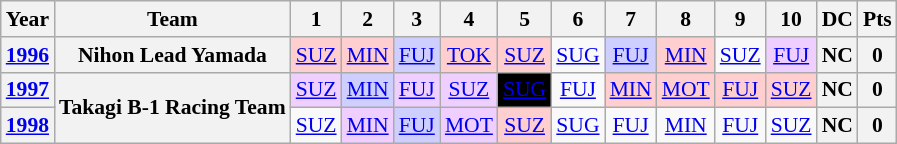<table class="wikitable" style="text-align:center; font-size:90%">
<tr>
<th>Year</th>
<th>Team</th>
<th>1</th>
<th>2</th>
<th>3</th>
<th>4</th>
<th>5</th>
<th>6</th>
<th>7</th>
<th>8</th>
<th>9</th>
<th>10</th>
<th>DC</th>
<th>Pts</th>
</tr>
<tr>
<th><a href='#'>1996</a></th>
<th>Nihon Lead Yamada</th>
<td style="background:#FFCFCF;"><a href='#'>SUZ</a><br></td>
<td style="background:#FFCFCF;"><a href='#'>MIN</a><br></td>
<td style="background:#CFCFFF;"><a href='#'>FUJ</a><br></td>
<td style="background:#FFCFCF;"><a href='#'>TOK</a><br></td>
<td style="background:#FFCFCF;"><a href='#'>SUZ</a><br></td>
<td><a href='#'>SUG</a></td>
<td style="background:#CFCFFF;"><a href='#'>FUJ</a><br></td>
<td style="background:#FFCFCF;"><a href='#'>MIN</a><br></td>
<td><a href='#'>SUZ</a></td>
<td style="background:#EFCFFF;"><a href='#'>FUJ</a><br></td>
<th>NC</th>
<th>0</th>
</tr>
<tr>
<th><a href='#'>1997</a></th>
<th rowspan="4">Takagi B-1 Racing Team</th>
<td style="background:#EFCFFF;"><a href='#'>SUZ</a><br></td>
<td style="background:#CFCFFF;"><a href='#'>MIN</a><br></td>
<td bgcolor="#EFCFFF"><a href='#'>FUJ</a><br></td>
<td style="background:#EFCFFF;"><a href='#'>SUZ</a><br></td>
<td style="background:#000000; color:#ffffff"><a href='#'><span>SUG</span></a><br></td>
<td><a href='#'>FUJ</a></td>
<td style="background:#FFCFCF;"><a href='#'>MIN</a><br></td>
<td bgcolor="#FFCFCF"><a href='#'>MOT</a><br></td>
<td style="background:#FFCFCF;"><a href='#'>FUJ</a><br></td>
<td style="background:#FFCFCF;"><a href='#'>SUZ</a><br></td>
<th>NC</th>
<th>0</th>
</tr>
<tr>
<th><a href='#'>1998</a></th>
<td><a href='#'>SUZ</a></td>
<td style="background:#EFCFFF;"><a href='#'>MIN</a><br></td>
<td style="background:#CFCFFF;"><a href='#'>FUJ</a><br></td>
<td style="background:#EFCFFF;"><a href='#'>MOT</a><br></td>
<td style="background:#FFCFCF;"><a href='#'>SUZ</a><br></td>
<td><a href='#'>SUG</a></td>
<td><a href='#'>FUJ</a></td>
<td><a href='#'>MIN</a></td>
<td><a href='#'>FUJ</a></td>
<td><a href='#'>SUZ</a></td>
<th>NC</th>
<th>0</th>
</tr>
</table>
